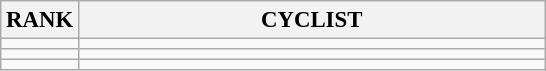<table class="wikitable" style="font-size:95%;">
<tr>
<th>RANK</th>
<th align="left" style="width: 20em">CYCLIST</th>
</tr>
<tr>
<td align="center"></td>
<td></td>
</tr>
<tr>
<td align="center"></td>
<td></td>
</tr>
<tr>
<td align="center"></td>
<td></td>
</tr>
</table>
